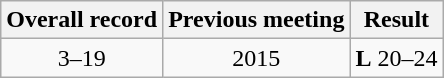<table class="wikitable">
<tr align="center">
<th>Overall record</th>
<th>Previous meeting</th>
<th>Result</th>
</tr>
<tr align="center">
<td>3–19</td>
<td>2015</td>
<td><strong>L</strong> 20–24</td>
</tr>
</table>
